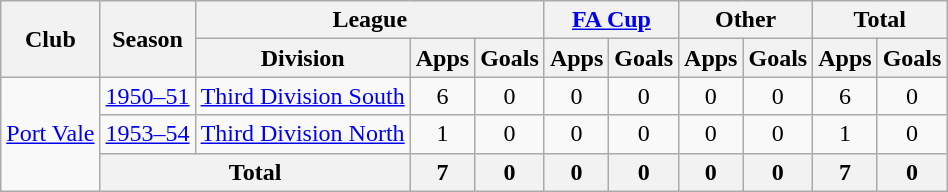<table class="wikitable" style="text-align:center">
<tr>
<th rowspan="2">Club</th>
<th rowspan="2">Season</th>
<th colspan="3">League</th>
<th colspan="2"><a href='#'>FA Cup</a></th>
<th colspan="2">Other</th>
<th colspan="2">Total</th>
</tr>
<tr>
<th>Division</th>
<th>Apps</th>
<th>Goals</th>
<th>Apps</th>
<th>Goals</th>
<th>Apps</th>
<th>Goals</th>
<th>Apps</th>
<th>Goals</th>
</tr>
<tr>
<td rowspan="3"><a href='#'>Port Vale</a></td>
<td><a href='#'>1950–51</a></td>
<td><a href='#'>Third Division South</a></td>
<td>6</td>
<td>0</td>
<td>0</td>
<td>0</td>
<td>0</td>
<td>0</td>
<td>6</td>
<td>0</td>
</tr>
<tr>
<td><a href='#'>1953–54</a></td>
<td><a href='#'>Third Division North</a></td>
<td>1</td>
<td>0</td>
<td>0</td>
<td>0</td>
<td>0</td>
<td>0</td>
<td>1</td>
<td>0</td>
</tr>
<tr>
<th colspan="2">Total</th>
<th>7</th>
<th>0</th>
<th>0</th>
<th>0</th>
<th>0</th>
<th>0</th>
<th>7</th>
<th>0</th>
</tr>
</table>
